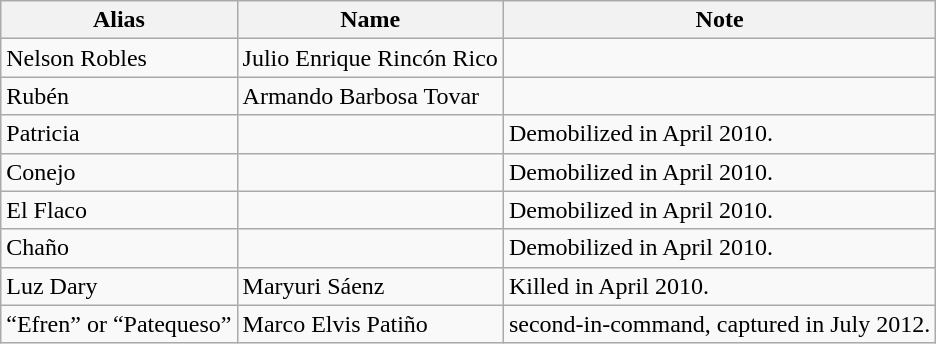<table class="wikitable">
<tr>
<th>Alias</th>
<th>Name</th>
<th>Note</th>
</tr>
<tr>
<td>Nelson Robles</td>
<td>Julio Enrique Rincón Rico</td>
<td></td>
</tr>
<tr>
<td>Rubén</td>
<td>Armando Barbosa Tovar</td>
<td></td>
</tr>
<tr>
<td>Patricia</td>
<td></td>
<td>Demobilized in April 2010.</td>
</tr>
<tr>
<td>Conejo</td>
<td></td>
<td>Demobilized in April 2010.</td>
</tr>
<tr>
<td>El Flaco</td>
<td></td>
<td>Demobilized in April 2010.</td>
</tr>
<tr>
<td>Chaño</td>
<td></td>
<td>Demobilized in April 2010.</td>
</tr>
<tr>
<td>Luz Dary</td>
<td>Maryuri Sáenz</td>
<td>Killed in April 2010.</td>
</tr>
<tr>
<td>“Efren” or “Patequeso”</td>
<td>Marco Elvis Patiño</td>
<td>second-in-command, captured in July 2012.</td>
</tr>
</table>
